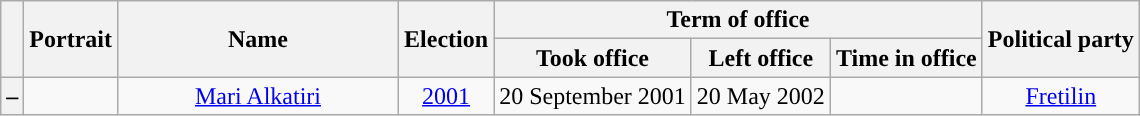<table class="wikitable" style="text-align:center">
<tr>
<th rowspan="2"></th>
<th rowspan="2">Portrait</th>
<th rowspan="2" width="180">Name<br></th>
<th rowspan="2">Election</th>
<th colspan="3">Term of office</th>
<th rowspan="2">Political party</th>
</tr>
<tr>
<th>Took office</th>
<th>Left office</th>
<th>Time in office</th>
</tr>
<tr>
<th style="background:">–</th>
<td></td>
<td><a href='#'>Mari Alkatiri</a><br></td>
<td><a href='#'>2001</a></td>
<td>20 September 2001</td>
<td>20 May 2002</td>
<td></td>
<td><a href='#'>Fretilin</a></td>
</tr>
</table>
